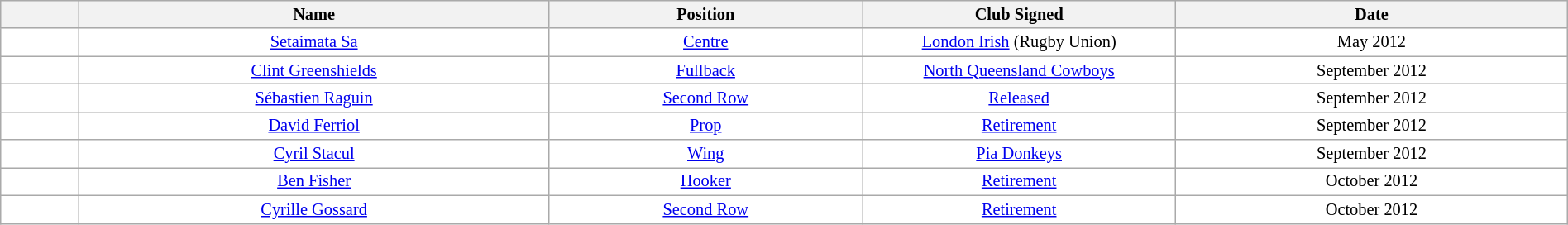<table class="wikitable sortable"  style="width:100%; font-size:85%;">
<tr style="background:#efefef;">
<th width=5%></th>
<th width=30%>Name</th>
<th !width=30%>Position</th>
<th width=20%>Club Signed</th>
<th width=25%>Date</th>
</tr>
<tr style="background:#fff;">
<td align=center></td>
<td align=center><a href='#'>Setaimata Sa</a></td>
<td align=center><a href='#'>Centre</a></td>
<td align=center><a href='#'>London Irish</a> (Rugby Union)</td>
<td align=center>May 2012</td>
</tr>
<tr style="background:#fff;">
<td align=center></td>
<td align=center><a href='#'>Clint Greenshields</a></td>
<td align=center><a href='#'>Fullback</a></td>
<td align=center><a href='#'>North Queensland Cowboys</a></td>
<td align=center>September 2012</td>
</tr>
<tr style="background:#fff;">
<td align=center></td>
<td align=center><a href='#'>Sébastien Raguin</a></td>
<td align=center><a href='#'>Second Row</a></td>
<td align=center><a href='#'>Released</a></td>
<td align=center>September 2012</td>
</tr>
<tr style="background:#fff;">
<td align=center></td>
<td align=center><a href='#'>David Ferriol</a></td>
<td align=center><a href='#'>Prop</a></td>
<td align=center><a href='#'>Retirement</a></td>
<td align=center>September 2012</td>
</tr>
<tr style="background:#fff;">
<td align=center></td>
<td align=center><a href='#'>Cyril Stacul</a></td>
<td align=center><a href='#'>Wing</a></td>
<td align=center><a href='#'>Pia Donkeys</a></td>
<td align=center>September 2012</td>
</tr>
<tr style="background:#fff;">
<td align=center></td>
<td align=center><a href='#'>Ben Fisher</a></td>
<td align=center><a href='#'>Hooker</a></td>
<td align=center><a href='#'>Retirement</a></td>
<td align=center>October 2012</td>
</tr>
<tr style="background:#fff;">
<td align=center></td>
<td align=center><a href='#'>Cyrille Gossard</a></td>
<td align=center><a href='#'>Second Row</a></td>
<td align=center><a href='#'>Retirement</a></td>
<td align=center>October 2012</td>
</tr>
</table>
